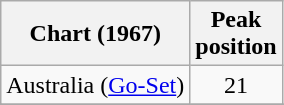<table class="wikitable plainrowheaders">
<tr>
<th>Chart (1967)</th>
<th>Peak<br>position</th>
</tr>
<tr>
<td>Australia (<a href='#'>Go-Set</a>)</td>
<td style="text-align:center;">21</td>
</tr>
<tr>
</tr>
<tr>
</tr>
<tr>
</tr>
<tr>
</tr>
<tr>
</tr>
</table>
